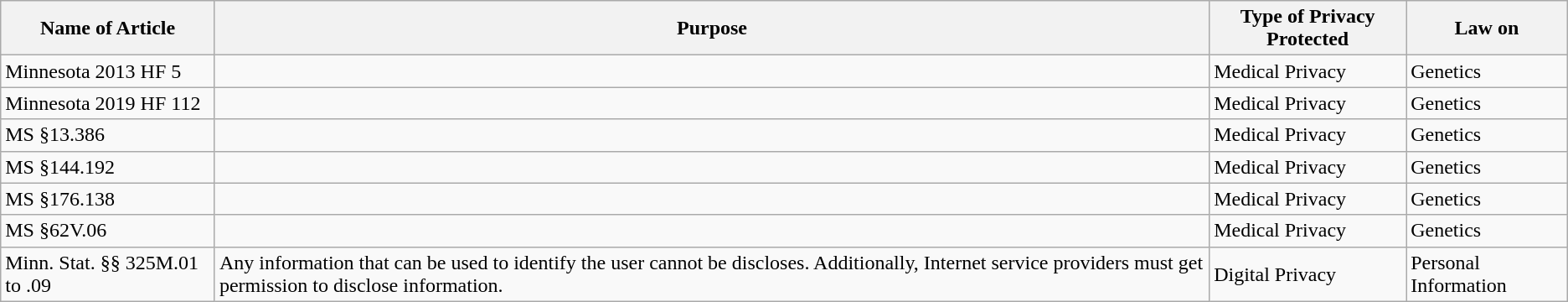<table class="wikitable">
<tr>
<th>Name of Article</th>
<th>Purpose</th>
<th>Type of Privacy Protected</th>
<th>Law on</th>
</tr>
<tr>
<td>Minnesota 2013 HF 5</td>
<td></td>
<td>Medical Privacy</td>
<td>Genetics</td>
</tr>
<tr>
<td>Minnesota 2019 HF 112</td>
<td></td>
<td>Medical Privacy</td>
<td>Genetics</td>
</tr>
<tr>
<td>MS §13.386</td>
<td></td>
<td>Medical Privacy</td>
<td>Genetics</td>
</tr>
<tr>
<td>MS §144.192</td>
<td></td>
<td>Medical Privacy</td>
<td>Genetics</td>
</tr>
<tr>
<td>MS §176.138</td>
<td></td>
<td>Medical Privacy</td>
<td>Genetics</td>
</tr>
<tr>
<td>MS §62V.06</td>
<td></td>
<td>Medical Privacy</td>
<td>Genetics</td>
</tr>
<tr>
<td>Minn. Stat. §§ 325M.01 to .09</td>
<td>Any information that can be used to identify the user cannot be discloses. Additionally, Internet service providers must get permission to disclose information.</td>
<td>Digital Privacy</td>
<td>Personal Information</td>
</tr>
</table>
